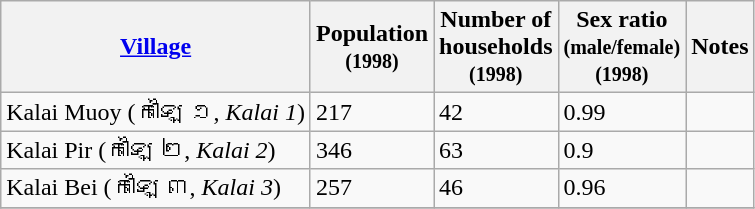<table class="wikitable">
<tr>
<th><a href='#'>Village</a></th>
<th>Population<br><small>(1998)</small></th>
<th>Number of<br>households<br><small>(1998)</small></th>
<th>Sex ratio<br><small>(male/female)</small><br><small>(1998)</small></th>
<th>Notes</th>
</tr>
<tr>
<td>Kalai Muoy (កាឡៃ ១, <em>Kalai 1</em>)</td>
<td>217</td>
<td>42</td>
<td>0.99</td>
<td></td>
</tr>
<tr>
<td>Kalai Pir (កាឡៃ ២, <em>Kalai 2</em>)</td>
<td>346</td>
<td>63</td>
<td>0.9</td>
<td></td>
</tr>
<tr>
<td>Kalai Bei (កាឡៃ ៣, <em>Kalai 3</em>)</td>
<td>257</td>
<td>46</td>
<td>0.96</td>
<td></td>
</tr>
<tr>
</tr>
</table>
